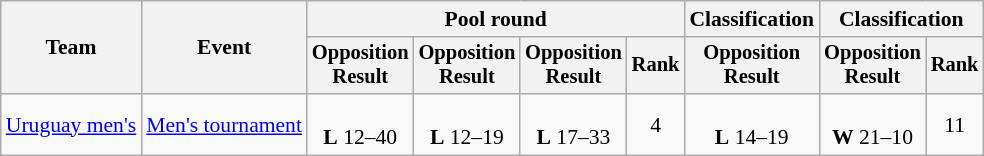<table class=wikitable style=font-size:90%;text-align:center>
<tr>
<th rowspan=2>Team</th>
<th rowspan=2>Event</th>
<th colspan=4>Pool round</th>
<th>Classification</th>
<th colspan=2>Classification</th>
</tr>
<tr style=font-size:95%>
<th>Opposition<br>Result</th>
<th>Opposition<br>Result</th>
<th>Opposition<br>Result</th>
<th>Rank</th>
<th>Opposition<br>Result</th>
<th>Opposition<br>Result</th>
<th>Rank</th>
</tr>
<tr>
<td align=left><a href='#'>Uruguay men's</a></td>
<td align=left><a href='#'>Men's tournament</a></td>
<td><br><strong>L</strong> 12–40</td>
<td><br><strong>L</strong> 12–19</td>
<td><br><strong>L</strong> 17–33</td>
<td>4</td>
<td><br><strong>L</strong> 14–19</td>
<td><br><strong>W</strong> 21–10</td>
<td>11</td>
</tr>
</table>
